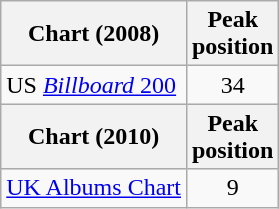<table class="wikitable sortable">
<tr>
<th>Chart (2008)</th>
<th>Peak<br>position</th>
</tr>
<tr>
<td>US <a href='#'><em>Billboard</em> 200</a></td>
<td style="text-align:center;">34</td>
</tr>
<tr>
<th>Chart (2010)</th>
<th>Peak<br>position</th>
</tr>
<tr>
<td><a href='#'>UK Albums Chart</a></td>
<td style="text-align:center;">9</td>
</tr>
</table>
